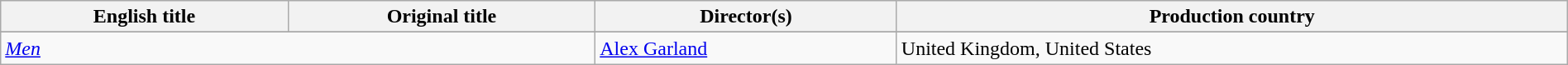<table class="sortable wikitable" style="width:100%; margin-bottom:2px" cellpadding="5">
<tr>
<th scope="col">English title</th>
<th scope="col">Original title</th>
<th scope="col">Director(s)</th>
<th scope="col">Production country</th>
</tr>
<tr style="background:#FFDEAD;">
</tr>
<tr>
<td colspan=2><em><a href='#'>Men</a></em></td>
<td><a href='#'>Alex Garland</a></td>
<td>United Kingdom, United States</td>
</tr>
</table>
